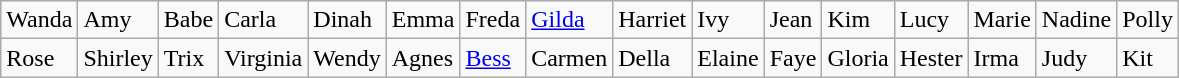<table class="wikitable">
<tr>
<td>Wanda</td>
<td>Amy</td>
<td>Babe</td>
<td>Carla</td>
<td>Dinah</td>
<td>Emma</td>
<td>Freda</td>
<td><a href='#'>Gilda</a></td>
<td>Harriet</td>
<td>Ivy</td>
<td>Jean</td>
<td>Kim</td>
<td>Lucy</td>
<td>Marie</td>
<td>Nadine</td>
<td>Polly</td>
</tr>
<tr>
<td>Rose</td>
<td>Shirley</td>
<td>Trix</td>
<td>Virginia</td>
<td>Wendy</td>
<td>Agnes</td>
<td><a href='#'>Bess</a></td>
<td>Carmen</td>
<td>Della</td>
<td>Elaine</td>
<td>Faye</td>
<td>Gloria</td>
<td>Hester</td>
<td>Irma</td>
<td>Judy</td>
<td>Kit</td>
</tr>
</table>
